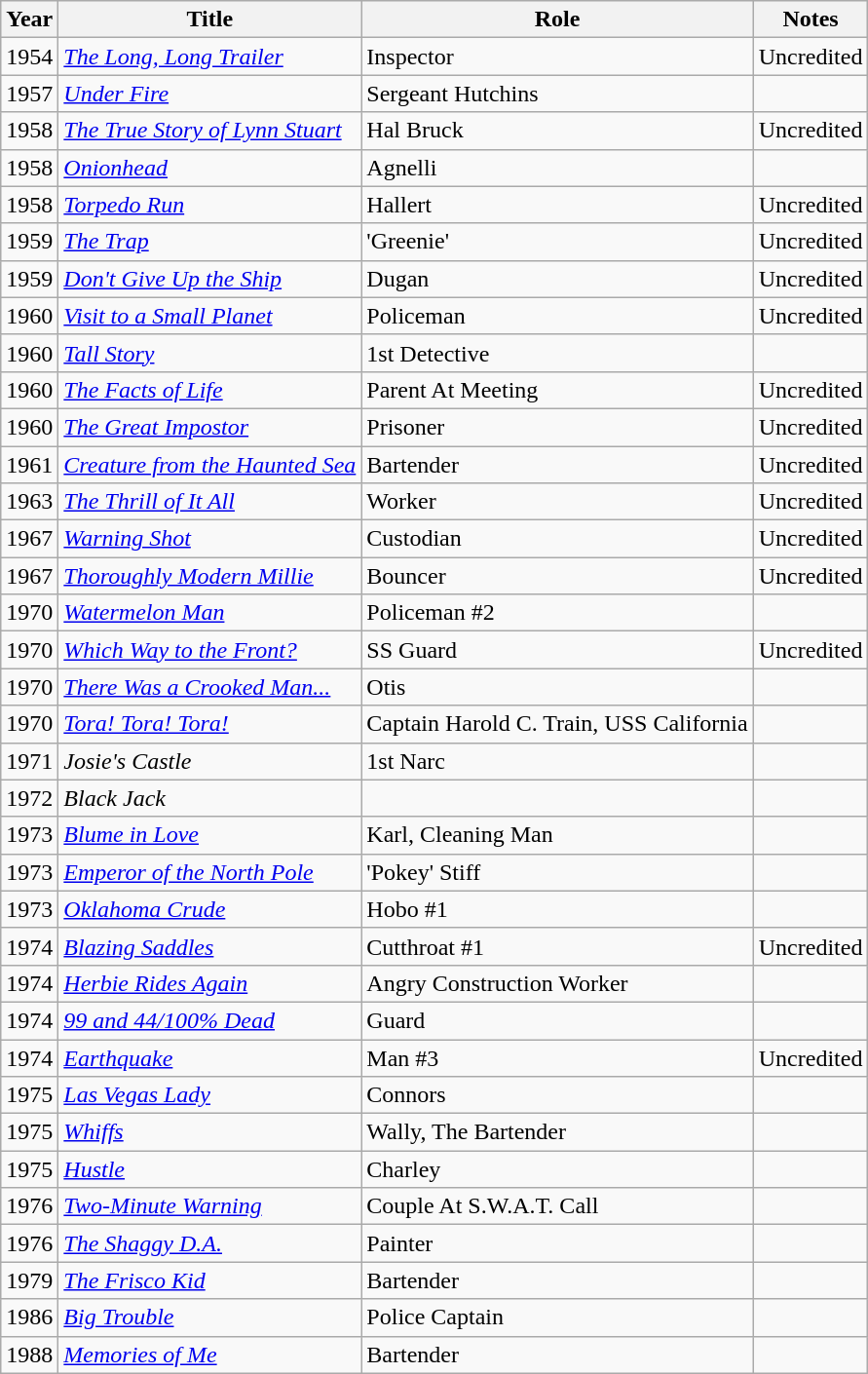<table class="wikitable">
<tr>
<th>Year</th>
<th>Title</th>
<th>Role</th>
<th>Notes</th>
</tr>
<tr>
<td>1954</td>
<td><em><a href='#'>The Long, Long Trailer</a></em></td>
<td>Inspector</td>
<td>Uncredited</td>
</tr>
<tr>
<td>1957</td>
<td><em><a href='#'>Under Fire</a></em></td>
<td>Sergeant Hutchins</td>
<td></td>
</tr>
<tr>
<td>1958</td>
<td><em><a href='#'>The True Story of Lynn Stuart</a></em></td>
<td>Hal Bruck</td>
<td>Uncredited</td>
</tr>
<tr>
<td>1958</td>
<td><em><a href='#'>Onionhead</a></em></td>
<td>Agnelli</td>
<td></td>
</tr>
<tr>
<td>1958</td>
<td><em><a href='#'>Torpedo Run</a></em></td>
<td>Hallert</td>
<td>Uncredited</td>
</tr>
<tr>
<td>1959</td>
<td><em><a href='#'>The Trap</a></em></td>
<td>'Greenie'</td>
<td>Uncredited</td>
</tr>
<tr>
<td>1959</td>
<td><em><a href='#'>Don't Give Up the Ship</a></em></td>
<td>Dugan</td>
<td>Uncredited</td>
</tr>
<tr>
<td>1960</td>
<td><em><a href='#'>Visit to a Small Planet</a></em></td>
<td>Policeman</td>
<td>Uncredited</td>
</tr>
<tr>
<td>1960</td>
<td><em><a href='#'>Tall Story</a></em></td>
<td>1st Detective</td>
<td></td>
</tr>
<tr>
<td>1960</td>
<td><em><a href='#'>The Facts of Life</a></em></td>
<td>Parent At Meeting</td>
<td>Uncredited</td>
</tr>
<tr>
<td>1960</td>
<td><em><a href='#'>The Great Impostor</a></em></td>
<td>Prisoner</td>
<td>Uncredited</td>
</tr>
<tr>
<td>1961</td>
<td><em><a href='#'>Creature from the Haunted Sea</a></em></td>
<td>Bartender</td>
<td>Uncredited</td>
</tr>
<tr>
<td>1963</td>
<td><em><a href='#'>The Thrill of It All</a></em></td>
<td>Worker</td>
<td>Uncredited</td>
</tr>
<tr>
<td>1967</td>
<td><em><a href='#'>Warning Shot</a></em></td>
<td>Custodian</td>
<td>Uncredited</td>
</tr>
<tr>
<td>1967</td>
<td><em><a href='#'>Thoroughly Modern Millie</a></em></td>
<td>Bouncer</td>
<td>Uncredited</td>
</tr>
<tr>
<td>1970</td>
<td><em><a href='#'>Watermelon Man</a></em></td>
<td>Policeman #2</td>
<td></td>
</tr>
<tr>
<td>1970</td>
<td><em><a href='#'>Which Way to the Front?</a></em></td>
<td>SS Guard</td>
<td>Uncredited</td>
</tr>
<tr>
<td>1970</td>
<td><em><a href='#'>There Was a Crooked Man...</a></em></td>
<td>Otis</td>
<td></td>
</tr>
<tr>
<td>1970</td>
<td><em><a href='#'>Tora! Tora! Tora!</a></em></td>
<td>Captain Harold C. Train, USS California</td>
<td></td>
</tr>
<tr>
<td>1971</td>
<td><em>Josie's Castle</em></td>
<td>1st Narc</td>
<td></td>
</tr>
<tr>
<td>1972</td>
<td><em>Black Jack</em></td>
<td></td>
<td></td>
</tr>
<tr>
<td>1973</td>
<td><em><a href='#'>Blume in Love</a></em></td>
<td>Karl, Cleaning Man</td>
<td></td>
</tr>
<tr>
<td>1973</td>
<td><em><a href='#'>Emperor of the North Pole</a></em></td>
<td>'Pokey' Stiff</td>
<td></td>
</tr>
<tr>
<td>1973</td>
<td><em><a href='#'>Oklahoma Crude</a></em></td>
<td>Hobo #1</td>
<td></td>
</tr>
<tr>
<td>1974</td>
<td><em><a href='#'>Blazing Saddles</a></em></td>
<td>Cutthroat #1</td>
<td>Uncredited</td>
</tr>
<tr>
<td>1974</td>
<td><em><a href='#'>Herbie Rides Again</a></em></td>
<td>Angry Construction Worker</td>
<td></td>
</tr>
<tr>
<td>1974</td>
<td><em><a href='#'>99 and 44/100% Dead</a></em></td>
<td>Guard</td>
<td></td>
</tr>
<tr>
<td>1974</td>
<td><em><a href='#'>Earthquake</a></em></td>
<td>Man #3</td>
<td>Uncredited</td>
</tr>
<tr>
<td>1975</td>
<td><em><a href='#'>Las Vegas Lady</a></em></td>
<td>Connors</td>
<td></td>
</tr>
<tr>
<td>1975</td>
<td><em><a href='#'>Whiffs</a></em></td>
<td>Wally, The Bartender</td>
<td></td>
</tr>
<tr>
<td>1975</td>
<td><em><a href='#'>Hustle</a></em></td>
<td>Charley</td>
<td></td>
</tr>
<tr>
<td>1976</td>
<td><em><a href='#'>Two-Minute Warning</a></em></td>
<td>Couple At S.W.A.T. Call</td>
<td></td>
</tr>
<tr>
<td>1976</td>
<td><em><a href='#'>The Shaggy D.A.</a></em></td>
<td>Painter</td>
<td></td>
</tr>
<tr>
<td>1979</td>
<td><em><a href='#'>The Frisco Kid</a></em></td>
<td>Bartender</td>
<td></td>
</tr>
<tr>
<td>1986</td>
<td><em><a href='#'>Big Trouble</a></em></td>
<td>Police Captain</td>
<td></td>
</tr>
<tr>
<td>1988</td>
<td><em><a href='#'>Memories of Me</a></em></td>
<td>Bartender</td>
<td></td>
</tr>
</table>
